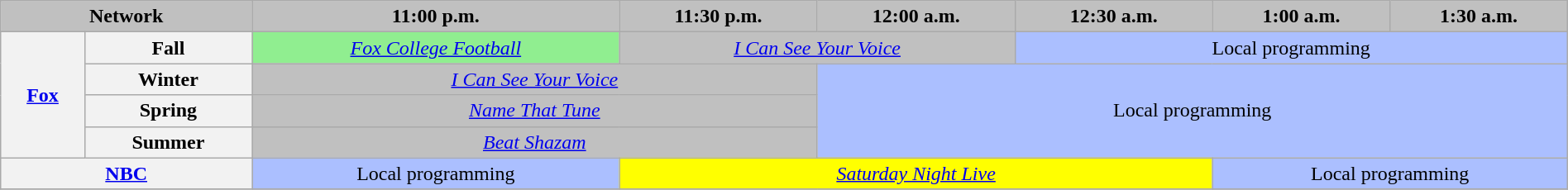<table class="wikitable sortable" style="width:100%;margin-right:0;text-align:center">
<tr>
<th Colspan="2" style="background-color:#C0C0C0;text-align:center">Network</th>
<th style="background-color:#C0C0C0;text-align:center">11:00 p.m.</th>
<th style="background-color:#C0C0C0;text-align:center">11:30 p.m.</th>
<th style="background-color:#C0C0C0;text-align:center">12:00 a.m.</th>
<th style="background-color:#C0C0C0;text-align:center">12:30 a.m.</th>
<th style="background-color:#C0C0C0;text-align:center">1:00 a.m.</th>
<th style="background-color:#C0C0C0;text-align:center">1:30 a.m.</th>
</tr>
<tr>
<th rowspan="4"><a href='#'>Fox</a></th>
<th>Fall</th>
<td style="background:lightgreen"><em><a href='#'>Fox College Football</a></em></td>
<td colspan="2" bgcolor="#C0C0C0"><em><a href='#'>I Can See Your Voice</a></em> </td>
<td colspan="3" rowspan="1" style="background:#abbfff">Local programming</td>
</tr>
<tr>
<th>Winter</th>
<td colspan="2" bgcolor="#C0C0C0"><em><a href='#'>I Can See Your Voice</a></em> </td>
<td colspan="4" rowspan="3" style="background:#abbfff">Local programming</td>
</tr>
<tr>
<th>Spring</th>
<td colspan="2" bgcolor="#C0C0C0"><em><a href='#'>Name That Tune</a></em> </td>
</tr>
<tr>
<th>Summer</th>
<td colspan="2" bgcolor="#C0C0C0"><em><a href='#'>Beat Shazam</a></em>  </td>
</tr>
<tr>
<th colspan="2"><a href='#'>NBC</a></th>
<td style="background:#abbfff">Local programming</td>
<td colspan="3" style="background:yellow"><em><a href='#'>Saturday Night Live</a></em></td>
<td colspan="2" style="background:#abbfff">Local programming </td>
</tr>
<tr>
</tr>
</table>
